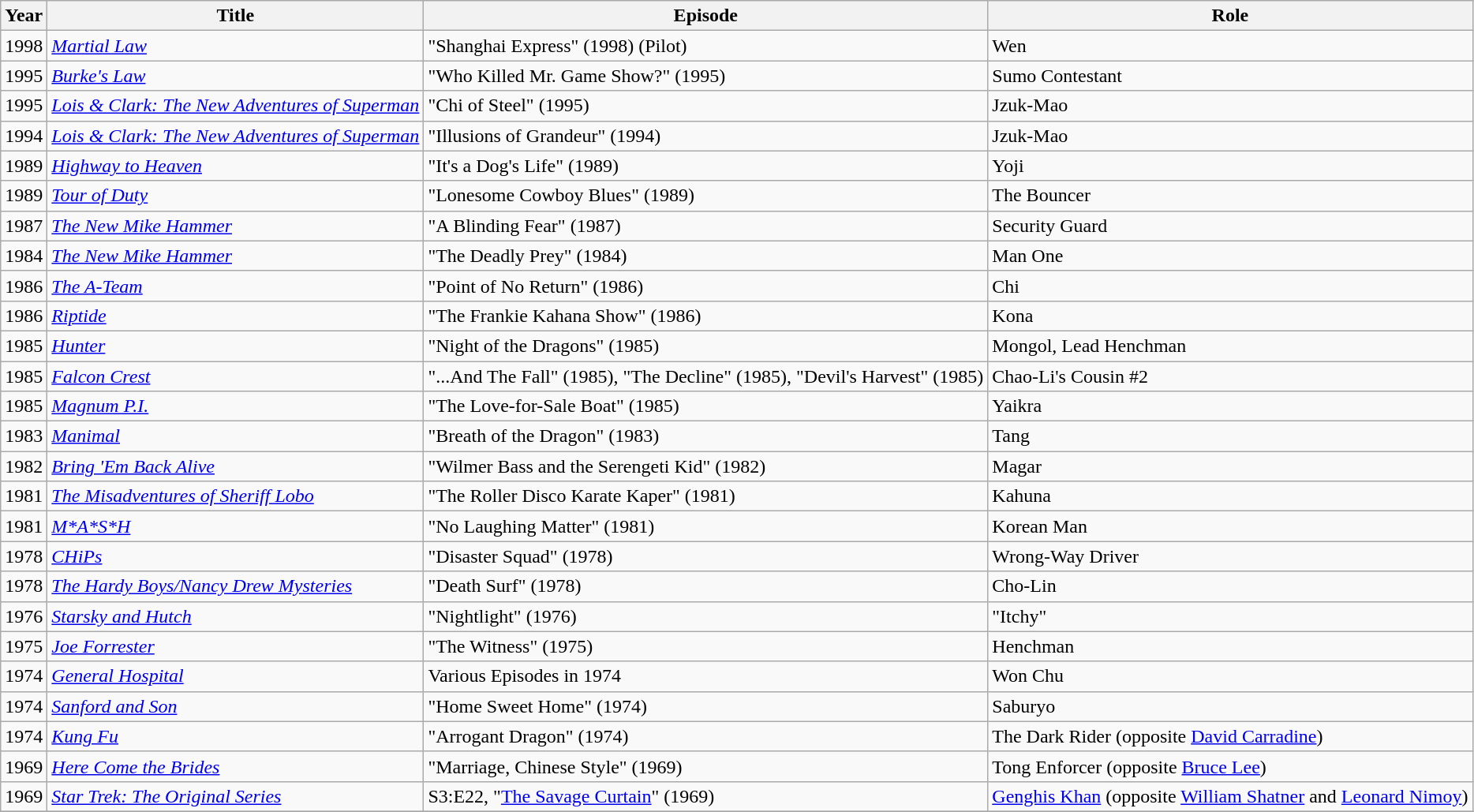<table class="wikitable sortable">
<tr>
<th>Year</th>
<th>Title</th>
<th>Episode</th>
<th>Role</th>
</tr>
<tr>
<td>1998</td>
<td><em><a href='#'>Martial Law</a></em></td>
<td>"Shanghai Express" (1998) (Pilot)</td>
<td>Wen</td>
</tr>
<tr>
<td>1995</td>
<td><em><a href='#'>Burke's Law</a></em></td>
<td>"Who Killed Mr. Game Show?" (1995)</td>
<td>Sumo Contestant</td>
</tr>
<tr>
<td>1995</td>
<td><em><a href='#'>Lois & Clark: The New Adventures of Superman</a></em></td>
<td>"Chi of Steel" (1995)</td>
<td>Jzuk-Mao</td>
</tr>
<tr>
<td>1994</td>
<td><em><a href='#'>Lois & Clark: The New Adventures of Superman</a></em></td>
<td>"Illusions of Grandeur" (1994)</td>
<td>Jzuk-Mao</td>
</tr>
<tr>
<td>1989</td>
<td><em><a href='#'>Highway to Heaven</a></em></td>
<td>"It's a Dog's Life" (1989)</td>
<td>Yoji</td>
</tr>
<tr>
<td>1989</td>
<td><em><a href='#'>Tour of Duty</a></em></td>
<td>"Lonesome Cowboy Blues" (1989)</td>
<td>The Bouncer</td>
</tr>
<tr>
<td>1987</td>
<td><em><a href='#'>The New Mike Hammer</a></em></td>
<td>"A Blinding Fear" (1987)</td>
<td>Security Guard</td>
</tr>
<tr>
<td>1984</td>
<td><em><a href='#'>The New Mike Hammer</a></em></td>
<td>"The Deadly Prey" (1984)</td>
<td>Man One</td>
</tr>
<tr>
<td>1986</td>
<td><em><a href='#'>The A-Team</a></em></td>
<td>"Point of No Return" (1986)</td>
<td>Chi</td>
</tr>
<tr>
<td>1986</td>
<td><em><a href='#'>Riptide</a></em></td>
<td>"The Frankie Kahana Show" (1986)</td>
<td>Kona</td>
</tr>
<tr>
<td>1985</td>
<td><em><a href='#'>Hunter</a></em></td>
<td>"Night of the Dragons" (1985)</td>
<td>Mongol, Lead Henchman</td>
</tr>
<tr>
<td>1985</td>
<td><em><a href='#'>Falcon Crest</a></em></td>
<td>"...And The Fall" (1985), "The Decline" (1985), "Devil's Harvest" (1985)</td>
<td>Chao-Li's Cousin #2</td>
</tr>
<tr>
<td>1985</td>
<td><em><a href='#'>Magnum P.I.</a></em></td>
<td>"The Love-for-Sale Boat" (1985)</td>
<td>Yaikra</td>
</tr>
<tr>
<td>1983</td>
<td><em><a href='#'>Manimal</a></em></td>
<td>"Breath of the Dragon" (1983)</td>
<td>Tang</td>
</tr>
<tr>
<td>1982</td>
<td><em><a href='#'>Bring 'Em Back Alive</a></em></td>
<td>"Wilmer Bass and the Serengeti Kid" (1982)</td>
<td>Magar</td>
</tr>
<tr>
<td>1981</td>
<td><em><a href='#'>The Misadventures of Sheriff Lobo</a></em></td>
<td>"The Roller Disco Karate Kaper" (1981)</td>
<td>Kahuna</td>
</tr>
<tr>
<td>1981</td>
<td><em><a href='#'>M*A*S*H</a></em></td>
<td>"No Laughing Matter" (1981)</td>
<td>Korean Man</td>
</tr>
<tr>
<td>1978</td>
<td><em><a href='#'>CHiPs</a></em></td>
<td>"Disaster Squad" (1978)</td>
<td>Wrong-Way Driver</td>
</tr>
<tr>
<td>1978</td>
<td><em><a href='#'>The Hardy Boys/Nancy Drew Mysteries</a></em></td>
<td>"Death Surf" (1978)</td>
<td>Cho-Lin</td>
</tr>
<tr>
<td>1976</td>
<td><em><a href='#'>Starsky and Hutch</a></em></td>
<td>"Nightlight" (1976)</td>
<td>"Itchy"</td>
</tr>
<tr>
<td>1975</td>
<td><em><a href='#'>Joe Forrester</a></em></td>
<td>"The Witness" (1975)</td>
<td>Henchman</td>
</tr>
<tr>
<td>1974</td>
<td><em><a href='#'>General Hospital</a></em></td>
<td>Various Episodes in 1974</td>
<td>Won Chu</td>
</tr>
<tr>
<td>1974</td>
<td><em><a href='#'>Sanford and Son</a></em></td>
<td>"Home Sweet Home" (1974)</td>
<td>Saburyo</td>
</tr>
<tr>
<td>1974</td>
<td><em><a href='#'>Kung Fu</a></em></td>
<td>"Arrogant Dragon" (1974)</td>
<td>The Dark Rider (opposite <a href='#'>David Carradine</a>)</td>
</tr>
<tr>
<td>1969</td>
<td><em><a href='#'>Here Come the Brides</a></em></td>
<td>"Marriage, Chinese Style" (1969)</td>
<td>Tong Enforcer (opposite <a href='#'>Bruce Lee</a>)</td>
</tr>
<tr>
<td>1969</td>
<td><em><a href='#'>Star Trek: The Original Series</a></em></td>
<td>S3:E22, "<a href='#'>The Savage Curtain</a>" (1969)</td>
<td><a href='#'>Genghis Khan</a> (opposite <a href='#'>William Shatner</a> and <a href='#'>Leonard Nimoy</a>)</td>
</tr>
<tr>
</tr>
</table>
